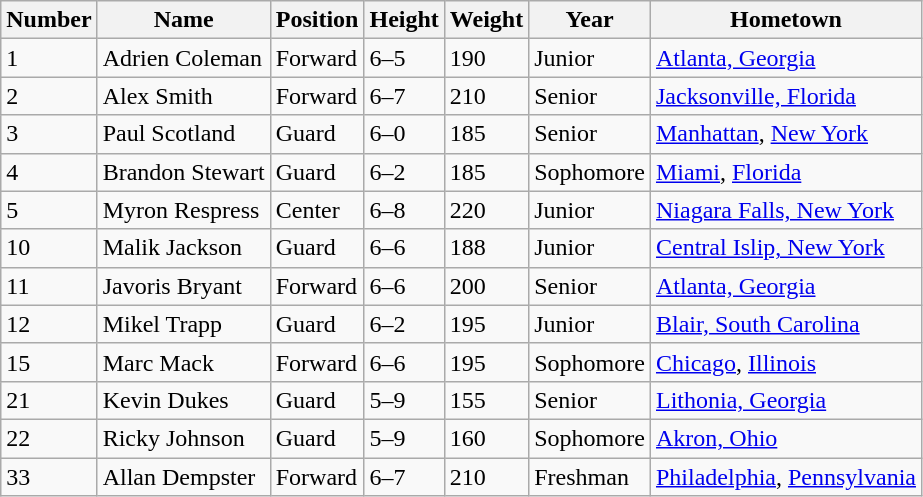<table class="wikitable">
<tr>
<th>Number</th>
<th>Name</th>
<th>Position</th>
<th>Height</th>
<th>Weight</th>
<th>Year</th>
<th>Hometown</th>
</tr>
<tr>
<td>1</td>
<td>Adrien Coleman</td>
<td>Forward</td>
<td>6–5</td>
<td>190</td>
<td>Junior</td>
<td><a href='#'>Atlanta, Georgia</a></td>
</tr>
<tr>
<td>2</td>
<td>Alex Smith</td>
<td>Forward</td>
<td>6–7</td>
<td>210</td>
<td>Senior</td>
<td><a href='#'>Jacksonville, Florida</a></td>
</tr>
<tr>
<td>3</td>
<td>Paul Scotland</td>
<td>Guard</td>
<td>6–0</td>
<td>185</td>
<td>Senior</td>
<td><a href='#'>Manhattan</a>, <a href='#'>New York</a></td>
</tr>
<tr>
<td>4</td>
<td>Brandon Stewart</td>
<td>Guard</td>
<td>6–2</td>
<td>185</td>
<td>Sophomore</td>
<td><a href='#'>Miami</a>, <a href='#'>Florida</a></td>
</tr>
<tr>
<td>5</td>
<td>Myron Respress</td>
<td>Center</td>
<td>6–8</td>
<td>220</td>
<td>Junior</td>
<td><a href='#'>Niagara Falls, New York</a></td>
</tr>
<tr>
<td>10</td>
<td>Malik Jackson</td>
<td>Guard</td>
<td>6–6</td>
<td>188</td>
<td>Junior</td>
<td><a href='#'>Central Islip, New York</a></td>
</tr>
<tr>
<td>11</td>
<td>Javoris Bryant</td>
<td>Forward</td>
<td>6–6</td>
<td>200</td>
<td>Senior</td>
<td><a href='#'>Atlanta, Georgia</a></td>
</tr>
<tr>
<td>12</td>
<td>Mikel Trapp</td>
<td>Guard</td>
<td>6–2</td>
<td>195</td>
<td>Junior</td>
<td><a href='#'>Blair, South Carolina</a></td>
</tr>
<tr>
<td>15</td>
<td>Marc Mack</td>
<td>Forward</td>
<td>6–6</td>
<td>195</td>
<td>Sophomore</td>
<td><a href='#'>Chicago</a>, <a href='#'>Illinois</a></td>
</tr>
<tr>
<td>21</td>
<td>Kevin Dukes</td>
<td>Guard</td>
<td>5–9</td>
<td>155</td>
<td>Senior</td>
<td><a href='#'>Lithonia, Georgia</a></td>
</tr>
<tr>
<td>22</td>
<td>Ricky Johnson</td>
<td>Guard</td>
<td>5–9</td>
<td>160</td>
<td>Sophomore</td>
<td><a href='#'>Akron, Ohio</a></td>
</tr>
<tr>
<td>33</td>
<td>Allan Dempster</td>
<td>Forward</td>
<td>6–7</td>
<td>210</td>
<td>Freshman</td>
<td><a href='#'>Philadelphia</a>, <a href='#'>Pennsylvania</a></td>
</tr>
</table>
